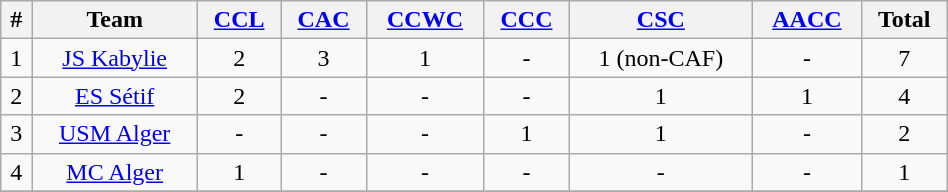<table class="wikitable" style="text-align: center; margin: 0.5em auto; width:50%">
<tr>
<th>#</th>
<th>Team</th>
<th style= class="sortable"><a href='#'>CCL</a></th>
<th style=" class="sortable"><a href='#'>CAC</a></th>
<th style= class="sortable"><a href='#'>CCWC</a></th>
<th style= class="sortable"><a href='#'>CCC</a></th>
<th style="" class="sortable"><a href='#'>CSC</a></th>
<th style="" class="sortable"><a href='#'>AACC</a></th>
<th>Total</th>
</tr>
<tr>
<td>1</td>
<td><a href='#'>JS Kabylie</a></td>
<td align=center>2</td>
<td align=center>3</td>
<td align=center>1</td>
<td align=center>-</td>
<td align=center>1 (non-CAF)</td>
<td align="center">-</td>
<td align=center>7</td>
</tr>
<tr>
<td>2</td>
<td><a href='#'>ES Sétif</a></td>
<td align=center>2</td>
<td align=center>-</td>
<td align=center>-</td>
<td align=center>-</td>
<td align=center>1</td>
<td align=center>1</td>
<td align=center>4</td>
</tr>
<tr>
<td>3</td>
<td><a href='#'>USM Alger</a></td>
<td align=center>-</td>
<td align=center>-</td>
<td align=center>-</td>
<td align=center>1</td>
<td align=center>1</td>
<td align=center>-</td>
<td align=center>2</td>
</tr>
<tr>
<td>4</td>
<td><a href='#'>MC Alger</a></td>
<td align=center>1</td>
<td align=center>-</td>
<td align=center>-</td>
<td align=center>-</td>
<td align=center>-</td>
<td align=center>-</td>
<td align=center>1</td>
</tr>
<tr>
</tr>
</table>
